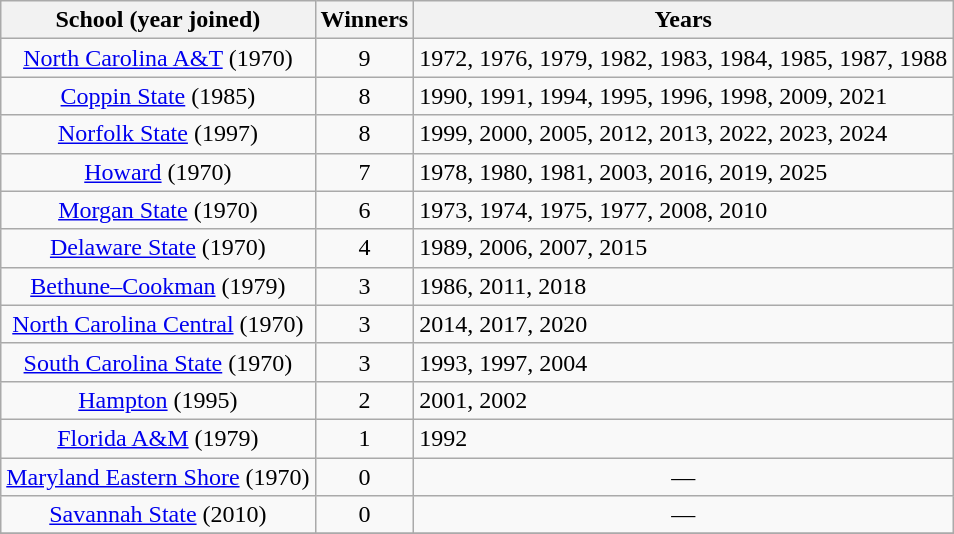<table class="wikitable">
<tr>
<th>School (year joined)</th>
<th>Winners</th>
<th>Years</th>
</tr>
<tr align="center">
<td><a href='#'>North Carolina A&T</a> (1970)</td>
<td>9</td>
<td align="left">1972, 1976, 1979, 1982, 1983, 1984, 1985, 1987, 1988</td>
</tr>
<tr align="center">
<td><a href='#'>Coppin State</a> (1985)</td>
<td>8</td>
<td align="left">1990, 1991, 1994, 1995, 1996, 1998, 2009, 2021</td>
</tr>
<tr align="center">
<td><a href='#'>Norfolk State</a> (1997)</td>
<td>8</td>
<td align="left">1999, 2000, 2005, 2012, 2013, 2022, 2023, 2024</td>
</tr>
<tr align="center">
<td><a href='#'>Howard</a> (1970)</td>
<td>7</td>
<td align="left">1978, 1980, 1981, 2003, 2016, 2019, 2025</td>
</tr>
<tr align="center">
<td><a href='#'>Morgan State</a> (1970)</td>
<td>6</td>
<td align="left">1973, 1974, 1975, 1977, 2008, 2010</td>
</tr>
<tr align="center">
<td><a href='#'>Delaware State</a> (1970)</td>
<td>4</td>
<td align="left">1989, 2006, 2007, 2015</td>
</tr>
<tr align="center">
<td><a href='#'>Bethune–Cookman</a> (1979)</td>
<td>3</td>
<td align="left">1986, 2011, 2018</td>
</tr>
<tr align="center">
<td><a href='#'>North Carolina Central</a> (1970)</td>
<td>3</td>
<td align="left">2014, 2017, 2020</td>
</tr>
<tr align="center">
<td><a href='#'>South Carolina State</a> (1970)</td>
<td>3</td>
<td align="left">1993, 1997, 2004</td>
</tr>
<tr align="center">
<td><a href='#'>Hampton</a> (1995)</td>
<td>2</td>
<td align="left">2001, 2002</td>
</tr>
<tr align="center">
<td><a href='#'>Florida A&M</a> (1979)</td>
<td>1</td>
<td align="left">1992</td>
</tr>
<tr align="center">
<td><a href='#'>Maryland Eastern Shore</a> (1970)</td>
<td>0</td>
<td>—</td>
</tr>
<tr align="center">
<td><a href='#'>Savannah State</a> (2010)</td>
<td>0</td>
<td>—</td>
</tr>
<tr align="center">
</tr>
</table>
